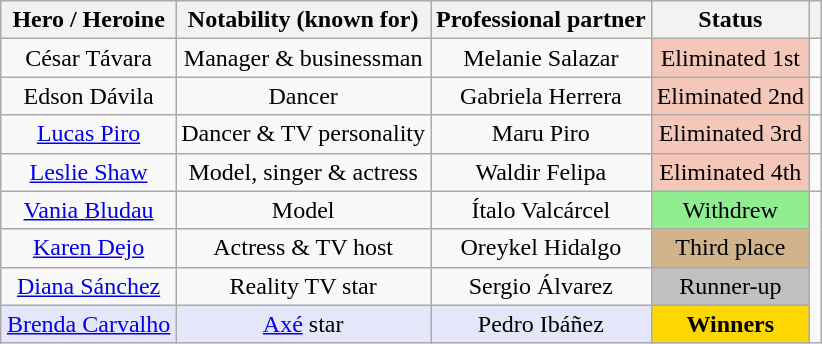<table class= "wikitable sortable" style="text-align: center; margin:auto; align: center">
<tr>
<th>Hero / Heroine</th>
<th>Notability (known for)</th>
<th>Professional partner</th>
<th>Status</th>
<th class="unsortable"></th>
</tr>
<tr>
<td>César Távara</td>
<td>Manager & businessman</td>
<td>Melanie Salazar</td>
<td style="background:#f4c7b8;">Eliminated 1st<br></td>
<td></td>
</tr>
<tr>
<td>Edson Dávila</td>
<td>Dancer</td>
<td>Gabriela Herrera<br></td>
<td style="background:#f4c7b8;">Eliminated 2nd<br></td>
<td></td>
</tr>
<tr>
<td><a href='#'>Lucas Piro</a></td>
<td>Dancer & TV personality</td>
<td>Maru Piro<br></td>
<td style="background:#f4c7b8;">Eliminated 3rd<br></td>
<td></td>
</tr>
<tr>
<td><a href='#'>Leslie Shaw</a></td>
<td>Model, singer & actress</td>
<td>Waldir Felipa<br></td>
<td style="background:#f4c7b8;">Eliminated 4th<br></td>
<td></td>
</tr>
<tr>
<td><a href='#'>Vania Bludau</a></td>
<td>Model</td>
<td>Ítalo Valcárcel<br></td>
<td style="background:lightgreen;">Withdrew<br></td>
<td rowspan="4"></td>
</tr>
<tr>
<td><a href='#'>Karen Dejo</a></td>
<td>Actress & TV host</td>
<td>Oreykel Hidalgo<br></td>
<td style="background:tan;">Third place<br></td>
</tr>
<tr>
<td><a href='#'>Diana Sánchez</a></td>
<td>Reality TV star</td>
<td>Sergio Álvarez<br></td>
<td style="background:silver;">Runner-up<br></td>
</tr>
<tr>
<td style="background:lavender;"><a href='#'>Brenda Carvalho</a></td>
<td style="background:lavender;"><a href='#'>Axé</a> star</td>
<td style="background:lavender;">Pedro Ibáñez<br></td>
<td style="background:gold;"><strong>Winners</strong><br></td>
</tr>
</table>
